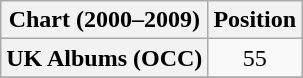<table class="wikitable sortable plainrowheaders" style="text-align:center">
<tr>
<th>Chart (2000–2009)</th>
<th>Position</th>
</tr>
<tr>
<th scope="row">UK Albums (OCC)</th>
<td align="center">55</td>
</tr>
<tr>
</tr>
</table>
